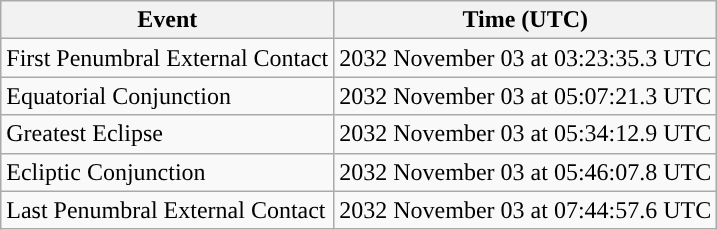<table class="wikitable">
<tr>
<th>Event</th>
<th>Time (UTC)</th>
</tr>
<tr>
<td>First Penumbral External Contact</td>
<td>2032 November 03 at 03:23:35.3 UTC</td>
</tr>
<tr>
<td>Equatorial Conjunction</td>
<td>2032 November 03 at 05:07:21.3 UTC</td>
</tr>
<tr>
<td>Greatest Eclipse</td>
<td>2032 November 03 at 05:34:12.9 UTC</td>
</tr>
<tr>
<td>Ecliptic Conjunction</td>
<td>2032 November 03 at 05:46:07.8 UTC</td>
</tr>
<tr>
<td>Last Penumbral External Contact</td>
<td>2032 November 03 at 07:44:57.6 UTC</td>
</tr>
</table>
